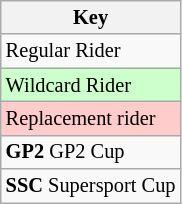<table class="wikitable" style="font-size:85%;">
<tr>
<th>Key</th>
</tr>
<tr>
<td>Regular Rider</td>
</tr>
<tr>
<td style="background:#ccffcc;">Wildcard Rider</td>
</tr>
<tr>
<td style="background:#ffcccc;">Replacement rider</td>
</tr>
<tr>
<td align=left><strong><span>GP2</span></strong> GP2 Cup</td>
</tr>
<tr>
<td align=center><strong><span>SSC</span></strong> Supersport Cup</td>
</tr>
</table>
